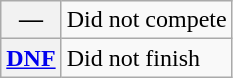<table class="wikitable">
<tr>
<th scope="row">—</th>
<td>Did not compete</td>
</tr>
<tr>
<th scope="row"><a href='#'>DNF</a></th>
<td>Did not finish</td>
</tr>
</table>
